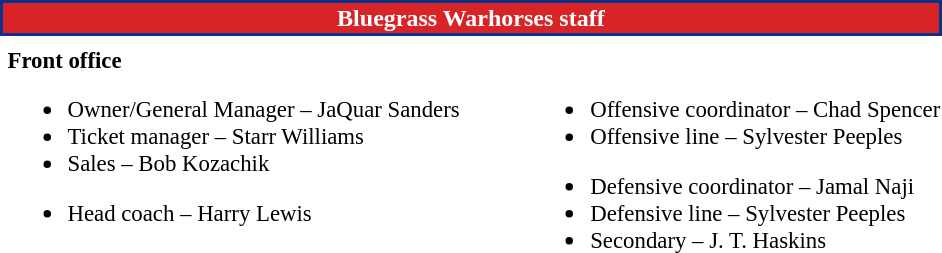<table class="toccolours" style="text-align: left;">
<tr>
<th colspan="7" style="background:#d82427; color:white; text-align: center; border:2px solid #0e3386;"><strong>Bluegrass Warhorses staff</strong></th>
</tr>
<tr>
<td colspan=7 align="right"></td>
</tr>
<tr>
<td valign="top"></td>
<td style="font-size: 95%;" valign="top"><strong>Front office</strong><br><ul><li>Owner/General Manager – JaQuar Sanders</li><li>Ticket manager – Starr Williams</li><li>Sales – Bob Kozachik</li></ul><ul><li>Head coach – Harry Lewis</li></ul></td>
<td width="35"> </td>
<td valign="top"></td>
<td style="font-size: 95%;" valign="top"><br><ul><li>Offensive coordinator – Chad Spencer</li><li>Offensive line – Sylvester Peeples</li></ul><ul><li>Defensive coordinator – Jamal Naji</li><li>Defensive line – Sylvester Peeples</li><li>Secondary – J. T. Haskins</li></ul></td>
</tr>
</table>
